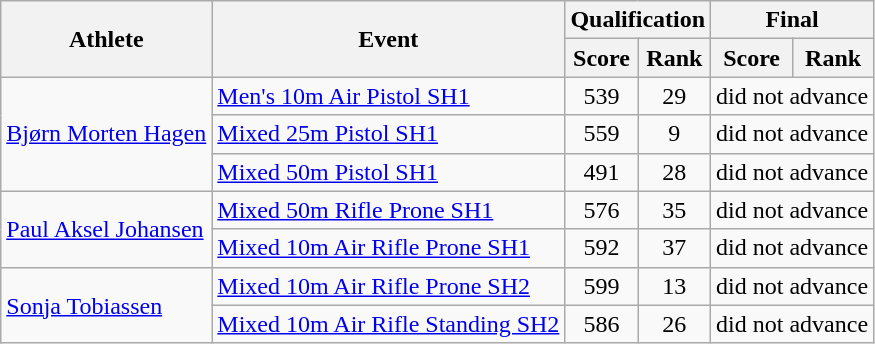<table class=wikitable>
<tr>
<th rowspan="2">Athlete</th>
<th rowspan="2">Event</th>
<th colspan="2">Qualification</th>
<th colspan="2">Final</th>
</tr>
<tr>
<th>Score</th>
<th>Rank</th>
<th>Score</th>
<th>Rank</th>
</tr>
<tr align=center>
<td align=left rowspan=3><a href='#'>Bjørn Morten Hagen</a></td>
<td align=left><a href='#'>Men's 10m Air Pistol SH1</a></td>
<td>539</td>
<td>29</td>
<td colspan=2>did not advance</td>
</tr>
<tr align=center>
<td align=left><a href='#'>Mixed 25m Pistol SH1</a></td>
<td>559</td>
<td>9</td>
<td colspan=2>did not advance</td>
</tr>
<tr align=center>
<td align=left><a href='#'>Mixed 50m Pistol SH1</a></td>
<td>491</td>
<td>28</td>
<td colspan=2>did not advance</td>
</tr>
<tr align=center>
<td align=left rowspan=2><a href='#'>Paul Aksel Johansen</a></td>
<td align=left><a href='#'>Mixed 50m Rifle Prone SH1</a></td>
<td>576</td>
<td>35</td>
<td colspan=2>did not advance</td>
</tr>
<tr align=center>
<td align=left><a href='#'>Mixed 10m Air Rifle Prone SH1</a></td>
<td>592</td>
<td>37</td>
<td colspan=2>did not advance</td>
</tr>
<tr align=center>
<td align=left rowspan=2><a href='#'>Sonja Tobiassen</a></td>
<td align=left><a href='#'>Mixed 10m Air Rifle Prone SH2</a></td>
<td>599</td>
<td>13</td>
<td colspan=2>did not advance</td>
</tr>
<tr align=center>
<td align=left><a href='#'>Mixed 10m Air Rifle Standing SH2</a></td>
<td>586</td>
<td>26</td>
<td colspan=2>did not advance</td>
</tr>
</table>
